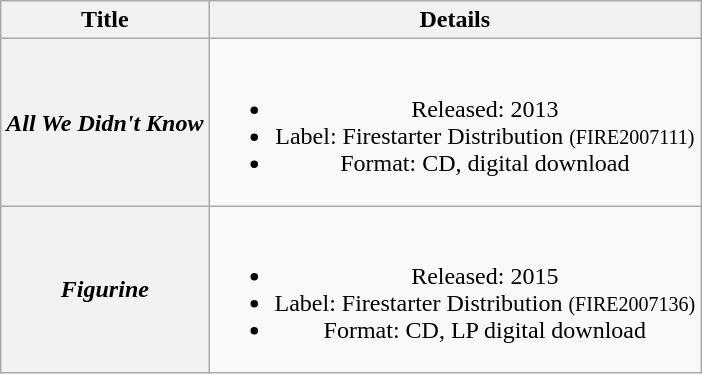<table class="wikitable plainrowheaders" style="text-align:center;" border="1">
<tr>
<th>Title</th>
<th>Details</th>
</tr>
<tr>
<th scope="row"><em>All We Didn't Know</em></th>
<td><br><ul><li>Released: 2013</li><li>Label: Firestarter Distribution <small>(FIRE2007111)</small></li><li>Format: CD, digital download</li></ul></td>
</tr>
<tr>
<th scope="row"><em>Figurine</em></th>
<td><br><ul><li>Released: 2015</li><li>Label: Firestarter Distribution <small>(FIRE2007136)</small></li><li>Format: CD, LP digital download</li></ul></td>
</tr>
</table>
